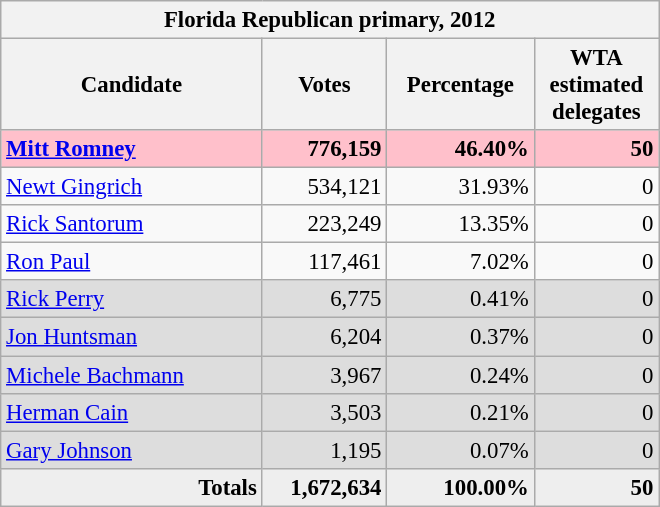<table class="wikitable" style="font-size:95%; text-align:right;">
<tr>
<th colspan="5">Florida Republican primary, 2012</th>
</tr>
<tr>
<th style="width: 11em">Candidate</th>
<th style="width: 5em">Votes</th>
<th style="width: 6em">Percentage</th>
<th style="width: 5em">WTA estimated delegates</th>
</tr>
<tr align="right" bgcolor="pink">
<td align="left"><strong><a href='#'>Mitt Romney</a></strong></td>
<td><strong>776,159</strong></td>
<td><strong>46.40%</strong></td>
<td><strong>50</strong></td>
</tr>
<tr>
<td align="left"><a href='#'>Newt Gingrich</a></td>
<td>534,121</td>
<td>31.93%</td>
<td>0</td>
</tr>
<tr>
<td align="left"><a href='#'>Rick Santorum</a></td>
<td>223,249</td>
<td>13.35%</td>
<td>0</td>
</tr>
<tr>
<td align="left"><a href='#'>Ron Paul</a></td>
<td>117,461</td>
<td>7.02%</td>
<td>0</td>
</tr>
<tr bgcolor=DDDDDD>
<td style="text-align:left;"><a href='#'>Rick Perry</a></td>
<td>6,775</td>
<td>0.41%</td>
<td>0</td>
</tr>
<tr bgcolor=DDDDDD>
<td style="text-align:left;"><a href='#'>Jon Huntsman</a></td>
<td>6,204</td>
<td>0.37%</td>
<td>0</td>
</tr>
<tr bgcolor=DDDDDD>
<td style="text-align:left;"><a href='#'>Michele Bachmann</a></td>
<td>3,967</td>
<td>0.24%</td>
<td>0</td>
</tr>
<tr bgcolor=DDDDDD>
<td style="text-align:left;"><a href='#'>Herman Cain</a></td>
<td>3,503</td>
<td>0.21%</td>
<td>0</td>
</tr>
<tr bgcolor=DDDDDD>
<td style="text-align:left;"><a href='#'>Gary Johnson</a></td>
<td>1,195</td>
<td>0.07%</td>
<td>0</td>
</tr>
<tr bgcolor="#EEEEEE">
<td><strong>Totals</strong></td>
<td><strong>1,672,634</strong></td>
<td><strong>100.00%</strong></td>
<td><strong>50</strong></td>
</tr>
</table>
